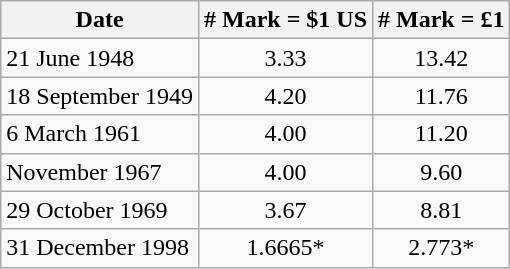<table class="wikitable">
<tr>
<th>Date</th>
<th align=center># Mark = $1 US</th>
<th align=center># Mark = £1</th>
</tr>
<tr>
<td>21 June 1948</td>
<td align=center>3.33</td>
<td align=center>13.42</td>
</tr>
<tr>
<td>18 September 1949</td>
<td align=center>4.20</td>
<td align=center>11.76</td>
</tr>
<tr>
<td>6 March 1961</td>
<td align=center>4.00</td>
<td align=center>11.20</td>
</tr>
<tr>
<td>November 1967</td>
<td align=center>4.00</td>
<td align=center>9.60</td>
</tr>
<tr>
<td>29 October 1969</td>
<td align=center>3.67</td>
<td align=center>8.81</td>
</tr>
<tr>
<td>31 December 1998</td>
<td align=center>1.6665*</td>
<td align=center>2.773*</td>
</tr>
</table>
